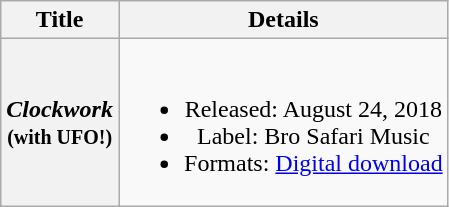<table class="wikitable plainrowheaders" style="text-align:center;">
<tr>
<th scope="col">Title</th>
<th scope="col">Details</th>
</tr>
<tr>
<th scope="row"><em>Clockwork</em> <br><small>(with UFO!)</small></th>
<td><br><ul><li>Released: August 24, 2018</li><li>Label: Bro Safari Music</li><li>Formats: <a href='#'>Digital download</a></li></ul></td>
</tr>
</table>
